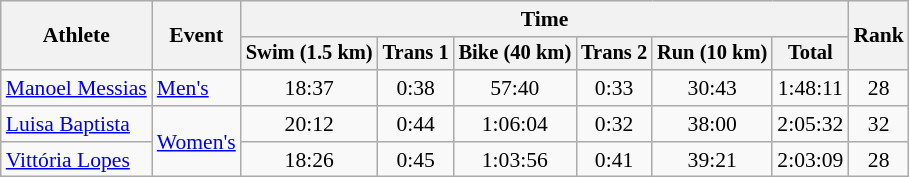<table class="wikitable" style="font-size:90%">
<tr>
<th rowspan=2>Athlete</th>
<th rowspan=2>Event</th>
<th colspan=6>Time</th>
<th rowspan=2>Rank</th>
</tr>
<tr style="font-size:95%">
<th>Swim (1.5 km)</th>
<th>Trans 1</th>
<th>Bike (40 km)</th>
<th>Trans 2</th>
<th>Run (10 km)</th>
<th>Total</th>
</tr>
<tr align=center>
<td align=left><a href='#'>Manoel Messias</a></td>
<td align=left><a href='#'>Men's</a></td>
<td>18:37</td>
<td>0:38</td>
<td>57:40</td>
<td>0:33</td>
<td>30:43</td>
<td>1:48:11</td>
<td>28</td>
</tr>
<tr align=center>
<td align=left><a href='#'>Luisa Baptista</a></td>
<td align=left rowspan=2><a href='#'>Women's</a></td>
<td>20:12</td>
<td>0:44</td>
<td>1:06:04</td>
<td>0:32</td>
<td>38:00</td>
<td>2:05:32</td>
<td>32</td>
</tr>
<tr align=center>
<td align=left><a href='#'>Vittória Lopes</a></td>
<td>18:26</td>
<td>0:45</td>
<td>1:03:56</td>
<td>0:41</td>
<td>39:21</td>
<td>2:03:09</td>
<td>28</td>
</tr>
</table>
